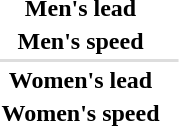<table>
<tr>
<th scope="row">Men's lead</th>
<td></td>
<td></td>
<td></td>
</tr>
<tr>
<th scope="row">Men's speed</th>
<td></td>
<td></td>
<td></td>
</tr>
<tr bgcolor=#DDDDDD>
<td colspan=4></td>
</tr>
<tr>
<th scope="row">Women's lead</th>
<td></td>
<td></td>
<td></td>
</tr>
<tr>
<th scope="row">Women's speed</th>
<td></td>
<td></td>
<td></td>
</tr>
</table>
